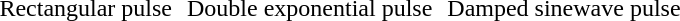<table style="margin:0.5em auto 0.5em auto; text-align:center;" cellpadding=4>
<tr>
<td><br>Rectangular pulse</td>
<td><br>Double exponential pulse</td>
<td><br>Damped sinewave pulse</td>
</tr>
</table>
